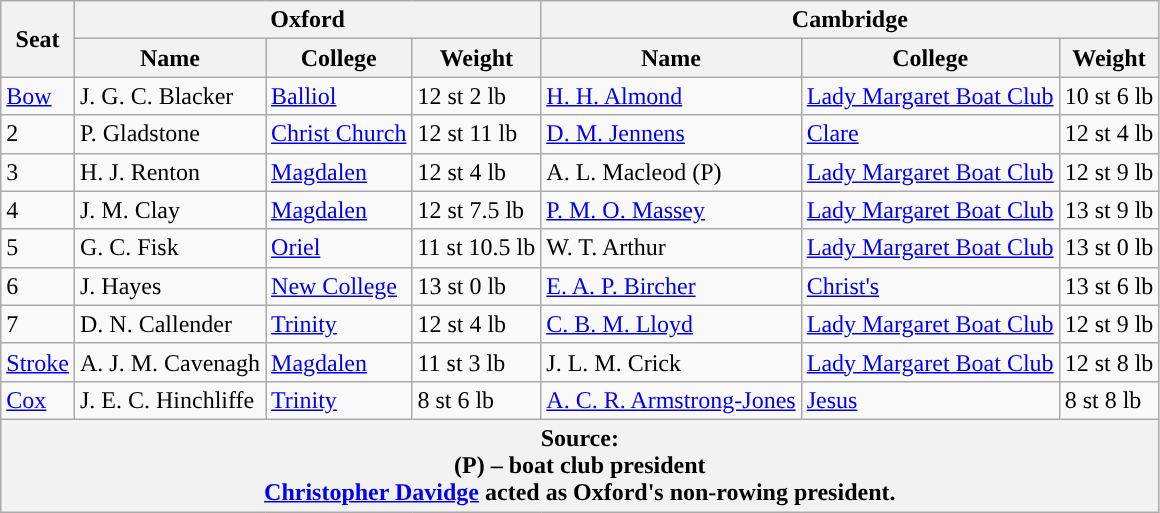<table class="wikitable">
<tr>
<th rowspan="2" scope="col">Seat</th>
<th colspan="3" scope="col">Oxford <br> </th>
<th colspan="3" scope="col">Cambridge <br> </th>
</tr>
<tr>
<th>Name</th>
<th>College</th>
<th>Weight</th>
<th>Name</th>
<th>College</th>
<th>Weight</th>
</tr>
<tr>
<td><a href='#'>Bow</a></td>
<td>J. G. C. Blacker</td>
<td><a href='#'>Balliol</a></td>
<td>12 st 2 lb</td>
<td><a href='#'>H. H. Almond</a></td>
<td><a href='#'>Lady Margaret Boat Club</a></td>
<td>10 st 6 lb</td>
</tr>
<tr>
<td>2</td>
<td>P. Gladstone</td>
<td><a href='#'>Christ Church</a></td>
<td>12 st 11 lb</td>
<td><a href='#'>D. M. Jennens</a></td>
<td><a href='#'>Clare</a></td>
<td>12 st 4 lb</td>
</tr>
<tr>
<td>3</td>
<td>H. J. Renton</td>
<td><a href='#'>Magdalen</a></td>
<td>12 st 4 lb</td>
<td>A. L. Macleod (P)</td>
<td><a href='#'>Lady Margaret Boat Club</a></td>
<td>12 st 9 lb</td>
</tr>
<tr>
<td>4</td>
<td>J. M. Clay</td>
<td><a href='#'>Magdalen</a></td>
<td>12 st 7.5 lb</td>
<td><a href='#'>P. M. O. Massey</a></td>
<td><a href='#'>Lady Margaret Boat Club</a></td>
<td>13 st 9 lb</td>
</tr>
<tr>
<td>5</td>
<td>G. C. Fisk</td>
<td><a href='#'>Oriel</a></td>
<td>11 st 10.5 lb</td>
<td>W. T. Arthur</td>
<td><a href='#'>Lady Margaret Boat Club</a></td>
<td>13 st 0 lb</td>
</tr>
<tr>
<td>6</td>
<td>J. Hayes</td>
<td><a href='#'>New College</a></td>
<td>13 st 0 lb</td>
<td><a href='#'>E. A. P. Bircher</a></td>
<td><a href='#'>Christ's</a></td>
<td>13 st 6 lb</td>
</tr>
<tr>
<td>7</td>
<td>D. N. Callender</td>
<td><a href='#'>Trinity</a></td>
<td>12 st 4 lb</td>
<td><a href='#'>C. B. M. Lloyd</a></td>
<td><a href='#'>Lady Margaret Boat Club</a></td>
<td>12 st 9 lb</td>
</tr>
<tr>
<td><a href='#'>Stroke</a></td>
<td>A. J. M. Cavenagh</td>
<td><a href='#'>Magdalen</a></td>
<td>11 st 3 lb</td>
<td>J. L. M. Crick</td>
<td><a href='#'>Lady Margaret Boat Club</a></td>
<td>12 st 8 lb</td>
</tr>
<tr>
<td><a href='#'>Cox</a></td>
<td>J. E. C. Hinchliffe</td>
<td><a href='#'>Trinity</a></td>
<td>8 st 6 lb</td>
<td><a href='#'>A. C. R. Armstrong-Jones</a></td>
<td><a href='#'>Jesus</a></td>
<td>8 st 8 lb</td>
</tr>
<tr>
<th colspan="7">Source:<br>(P) – boat club president<br><a href='#'>Christopher Davidge</a> acted as Oxford's non-rowing president.</th>
</tr>
</table>
